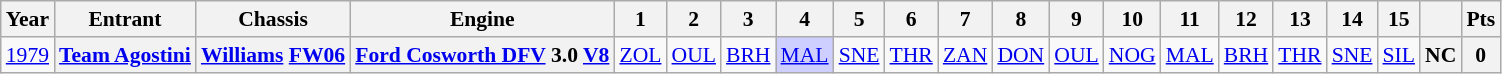<table class="wikitable" style="text-align:center; font-size:90%">
<tr>
<th>Year</th>
<th>Entrant</th>
<th>Chassis</th>
<th>Engine</th>
<th>1</th>
<th>2</th>
<th>3</th>
<th>4</th>
<th>5</th>
<th>6</th>
<th>7</th>
<th>8</th>
<th>9</th>
<th>10</th>
<th>11</th>
<th>12</th>
<th>13</th>
<th>14</th>
<th>15</th>
<th></th>
<th>Pts</th>
</tr>
<tr>
<td><a href='#'>1979</a></td>
<th><a href='#'>Team Agostini</a></th>
<th><a href='#'>Williams</a> <a href='#'>FW06</a></th>
<th><a href='#'>Ford Cosworth DFV</a> 3.0 <a href='#'>V8</a></th>
<td><a href='#'>ZOL</a></td>
<td><a href='#'>OUL</a></td>
<td><a href='#'>BRH</a></td>
<td style="background:#cfcfff;"><a href='#'>MAL</a><br></td>
<td><a href='#'>SNE</a></td>
<td><a href='#'>THR</a></td>
<td><a href='#'>ZAN</a></td>
<td><a href='#'>DON</a></td>
<td><a href='#'>OUL</a></td>
<td><a href='#'>NOG</a></td>
<td><a href='#'>MAL</a></td>
<td><a href='#'>BRH</a></td>
<td><a href='#'>THR</a></td>
<td><a href='#'>SNE</a></td>
<td><a href='#'>SIL</a></td>
<th>NC</th>
<th>0</th>
</tr>
</table>
